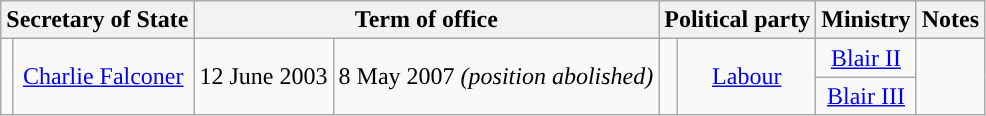<table class="wikitable" style="text-align:center">
<tr>
<th colspan=2>Secretary of State</th>
<th colspan=2>Term of office</th>
<th colspan=2>Political party</th>
<th>Ministry</th>
<th>Notes</th>
</tr>
<tr style="height:1em">
<td rowspan=2></td>
<td rowspan=2><a href='#'>Charlie Falconer</a></td>
<td rowspan=2>12 June 2003</td>
<td rowspan=2>8 May 2007 <em>(position abolished)</em></td>
<td rowspan=2 style="background-color:"></td>
<td rowspan=2><a href='#'>Labour</a></td>
<td><a href='#'>Blair II</a></td>
<td rowspan=2></td>
</tr>
<tr>
<td><a href='#'>Blair III</a></td>
</tr>
</table>
